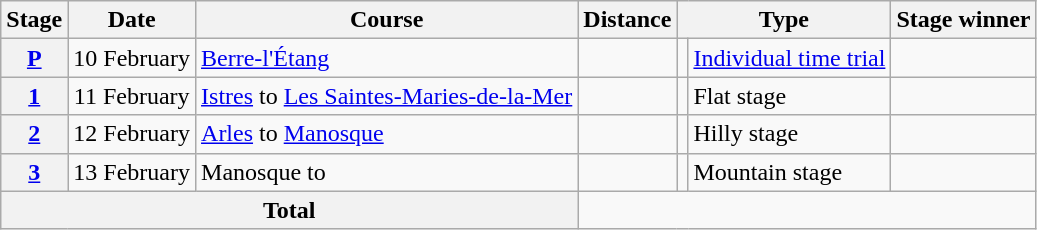<table class="wikitable">
<tr>
<th scope="col">Stage</th>
<th scope="col">Date</th>
<th scope="col">Course</th>
<th scope="col">Distance</th>
<th scope="col" colspan="2">Type</th>
<th scope="col">Stage winner</th>
</tr>
<tr>
<th scope="row"><a href='#'>P</a></th>
<td style="text-align:center;">10 February</td>
<td><a href='#'>Berre-l'Étang</a></td>
<td style="text-align:center;"></td>
<td></td>
<td><a href='#'>Individual time trial</a></td>
<td></td>
</tr>
<tr>
<th scope="row"><a href='#'>1</a></th>
<td style="text-align:center;">11 February</td>
<td><a href='#'>Istres</a> to <a href='#'>Les Saintes-Maries-de-la-Mer</a></td>
<td style="text-align:center;"></td>
<td></td>
<td>Flat stage</td>
<td></td>
</tr>
<tr>
<th scope="row"><a href='#'>2</a></th>
<td style="text-align:center;">12 February</td>
<td><a href='#'>Arles</a> to <a href='#'>Manosque</a></td>
<td style="text-align:center;"></td>
<td></td>
<td>Hilly stage</td>
<td></td>
</tr>
<tr>
<th scope="row"><a href='#'>3</a></th>
<td style="text-align:center;">13 February</td>
<td>Manosque to </td>
<td style="text-align:center;"></td>
<td></td>
<td>Mountain stage</td>
<td></td>
</tr>
<tr>
<th colspan="3">Total</th>
<td colspan="4" style="text-align:center;"></td>
</tr>
</table>
